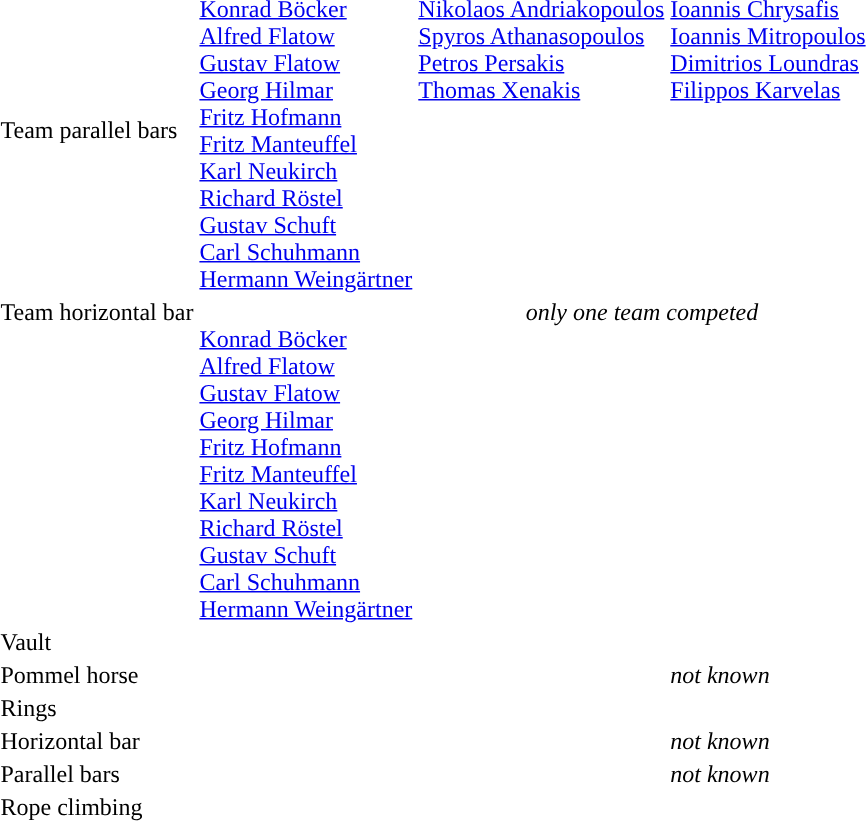<table>
<tr>
<td>Team parallel bars<br></td>
<td valign=top><br><a href='#'>Konrad Böcker</a><br><a href='#'>Alfred Flatow</a><br><a href='#'>Gustav Flatow</a><br><a href='#'>Georg Hilmar</a><br><a href='#'>Fritz Hofmann</a><br><a href='#'>Fritz Manteuffel</a><br><a href='#'>Karl Neukirch</a><br><a href='#'>Richard Röstel</a><br><a href='#'>Gustav Schuft</a><br><a href='#'>Carl Schuhmann</a><br><a href='#'>Hermann Weingärtner</a></td>
<td valign=top><br><a href='#'>Nikolaos Andriakopoulos</a><br><a href='#'>Spyros Athanasopoulos</a><br><a href='#'>Petros Persakis</a><br><a href='#'>Thomas Xenakis</a></td>
<td valign=top><br><a href='#'>Ioannis Chrysafis</a><br><a href='#'>Ioannis Mitropoulos</a><br><a href='#'>Dimitrios Loundras</a><br><a href='#'>Filippos Karvelas</a></td>
</tr>
<tr valign="top">
<td>Team horizontal bar<br></td>
<td valign=top><br><a href='#'>Konrad Böcker</a><br><a href='#'>Alfred Flatow</a><br><a href='#'>Gustav Flatow</a><br><a href='#'>Georg Hilmar</a><br><a href='#'>Fritz Hofmann</a><br><a href='#'>Fritz Manteuffel</a><br><a href='#'>Karl Neukirch</a><br><a href='#'>Richard Röstel</a><br><a href='#'>Gustav Schuft</a><br><a href='#'>Carl Schuhmann</a><br><a href='#'>Hermann Weingärtner</a></td>
<td colspan=2 align=center><em>only one team competed</em></td>
</tr>
<tr>
<td>Vault<br></td>
<td></td>
<td></td>
<td></td>
</tr>
<tr valign="top">
<td>Pommel horse<br></td>
<td></td>
<td></td>
<td><em>not known</em></td>
</tr>
<tr>
<td>Rings<br></td>
<td></td>
<td></td>
<td></td>
</tr>
<tr>
<td>Horizontal bar<br></td>
<td></td>
<td></td>
<td><em>not known</em></td>
</tr>
<tr>
<td>Parallel bars<br></td>
<td></td>
<td></td>
<td><em>not known</em></td>
</tr>
<tr>
<td>Rope climbing<br></td>
<td></td>
<td></td>
<td></td>
</tr>
</table>
